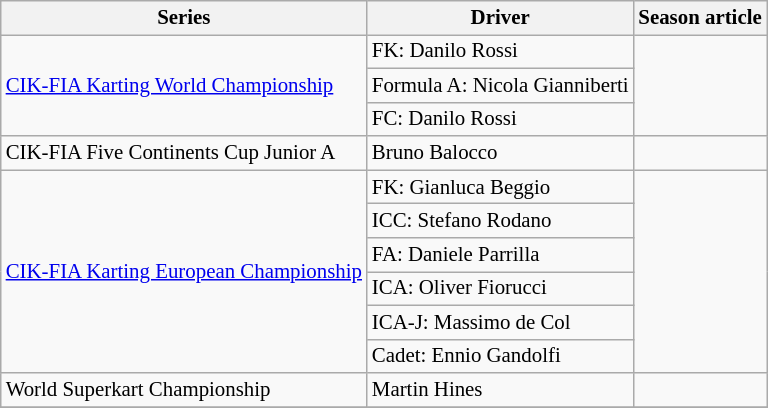<table class="wikitable" style="font-size: 87%;">
<tr>
<th>Series</th>
<th>Driver</th>
<th>Season article</th>
</tr>
<tr>
<td rowspan=3><a href='#'>CIK-FIA Karting World Championship</a></td>
<td>FK:  Danilo Rossi</td>
<td rowspan=3></td>
</tr>
<tr>
<td>Formula A:  Nicola Gianniberti</td>
</tr>
<tr>
<td>FC:  Danilo Rossi</td>
</tr>
<tr>
<td>CIK-FIA Five Continents Cup Junior A</td>
<td> Bruno Balocco</td>
<td></td>
</tr>
<tr>
<td rowspan=6><a href='#'>CIK-FIA Karting European Championship</a></td>
<td>FK:  Gianluca Beggio</td>
<td rowspan=6></td>
</tr>
<tr>
<td>ICC:  Stefano Rodano</td>
</tr>
<tr>
<td>FA:  Daniele Parrilla</td>
</tr>
<tr>
<td>ICA:  Oliver Fiorucci</td>
</tr>
<tr>
<td>ICA-J:  Massimo de Col</td>
</tr>
<tr>
<td>Cadet:  Ennio Gandolfi</td>
</tr>
<tr>
<td>World Superkart Championship</td>
<td> Martin Hines</td>
<td></td>
</tr>
<tr>
</tr>
</table>
